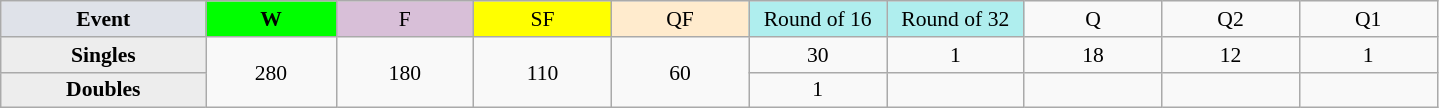<table class=wikitable style=font-size:90%;text-align:center>
<tr>
<td style="width:130px; background:#dfe2e9;"><strong>Event</strong></td>
<td style="width:80px; background:lime;"><strong>W</strong></td>
<td style="width:85px; background:thistle;">F</td>
<td style="width:85px; background:#ff0;">SF</td>
<td style="width:85px; background:#ffebcd;">QF</td>
<td style="width:85px; background:#afeeee;">Round of 16</td>
<td style="width:85px; background:#afeeee;">Round of 32</td>
<td width=85>Q</td>
<td width=85>Q2</td>
<td width=85>Q1</td>
</tr>
<tr>
<th style="background:#ededed;">Singles</th>
<td rowspan=2>280</td>
<td rowspan=2>180</td>
<td rowspan=2>110</td>
<td rowspan=2>60</td>
<td>30</td>
<td>1</td>
<td>18</td>
<td>12</td>
<td>1</td>
</tr>
<tr>
<th style="background:#ededed;">Doubles</th>
<td>1</td>
<td></td>
<td></td>
<td></td>
<td></td>
</tr>
</table>
